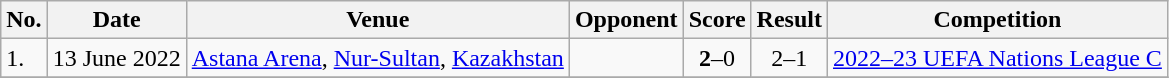<table class="wikitable">
<tr>
<th>No.</th>
<th>Date</th>
<th>Venue</th>
<th>Opponent</th>
<th>Score</th>
<th>Result</th>
<th>Competition</th>
</tr>
<tr>
<td>1.</td>
<td>13 June 2022</td>
<td><a href='#'>Astana Arena</a>, <a href='#'>Nur-Sultan</a>, <a href='#'>Kazakhstan</a></td>
<td></td>
<td align=center><strong>2</strong>–0</td>
<td align=center>2–1</td>
<td><a href='#'>2022–23 UEFA Nations League C</a></td>
</tr>
<tr>
</tr>
</table>
